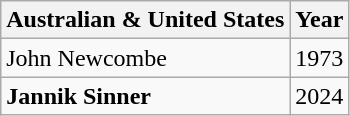<table class=wikitable style="display:inline-table;">
<tr>
<th>Australian & United States</th>
<th>Year</th>
</tr>
<tr>
<td> John Newcombe</td>
<td>1973</td>
</tr>
<tr>
<td> <strong>Jannik Sinner</strong></td>
<td>2024</td>
</tr>
</table>
